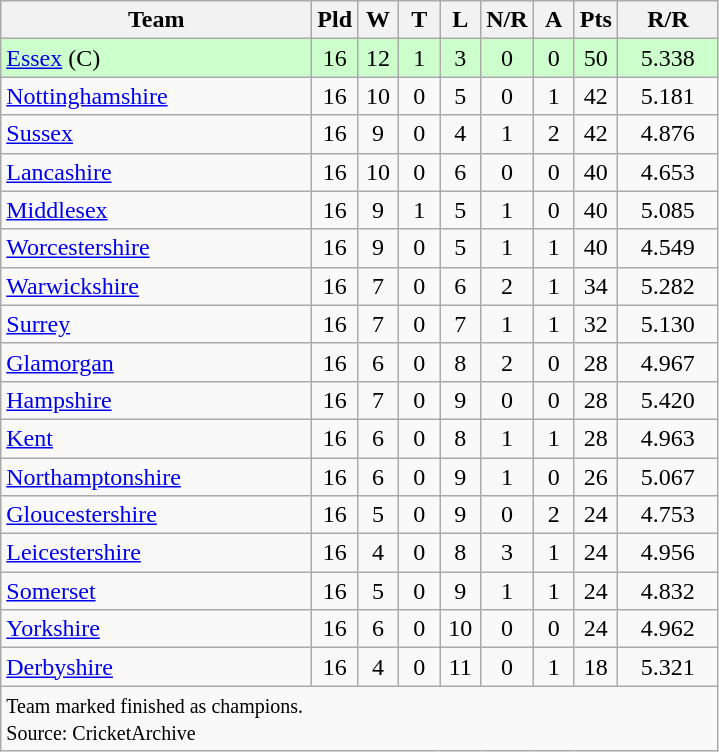<table class="wikitable" style="text-align: center;">
<tr>
<th width=200>Team</th>
<th width=20>Pld</th>
<th width=20>W</th>
<th width=20>T</th>
<th width=20>L</th>
<th width=20>N/R</th>
<th width=20>A</th>
<th width=20>Pts</th>
<th width=60>R/R</th>
</tr>
<tr bgcolor="#ccffcc">
<td align=left><a href='#'>Essex</a> (C)</td>
<td>16</td>
<td>12</td>
<td>1</td>
<td>3</td>
<td>0</td>
<td>0</td>
<td>50</td>
<td>5.338</td>
</tr>
<tr>
<td align=left><a href='#'>Nottinghamshire</a></td>
<td>16</td>
<td>10</td>
<td>0</td>
<td>5</td>
<td>0</td>
<td>1</td>
<td>42</td>
<td>5.181</td>
</tr>
<tr>
<td align=left><a href='#'>Sussex</a></td>
<td>16</td>
<td>9</td>
<td>0</td>
<td>4</td>
<td>1</td>
<td>2</td>
<td>42</td>
<td>4.876</td>
</tr>
<tr>
<td align=left><a href='#'>Lancashire</a></td>
<td>16</td>
<td>10</td>
<td>0</td>
<td>6</td>
<td>0</td>
<td>0</td>
<td>40</td>
<td>4.653</td>
</tr>
<tr>
<td align=left><a href='#'>Middlesex</a></td>
<td>16</td>
<td>9</td>
<td>1</td>
<td>5</td>
<td>1</td>
<td>0</td>
<td>40</td>
<td>5.085</td>
</tr>
<tr>
<td align=left><a href='#'>Worcestershire</a></td>
<td>16</td>
<td>9</td>
<td>0</td>
<td>5</td>
<td>1</td>
<td>1</td>
<td>40</td>
<td>4.549</td>
</tr>
<tr>
<td align=left><a href='#'>Warwickshire</a></td>
<td>16</td>
<td>7</td>
<td>0</td>
<td>6</td>
<td>2</td>
<td>1</td>
<td>34</td>
<td>5.282</td>
</tr>
<tr>
<td align=left><a href='#'>Surrey</a></td>
<td>16</td>
<td>7</td>
<td>0</td>
<td>7</td>
<td>1</td>
<td>1</td>
<td>32</td>
<td>5.130</td>
</tr>
<tr>
<td align=left><a href='#'>Glamorgan</a></td>
<td>16</td>
<td>6</td>
<td>0</td>
<td>8</td>
<td>2</td>
<td>0</td>
<td>28</td>
<td>4.967</td>
</tr>
<tr>
<td align=left><a href='#'>Hampshire</a></td>
<td>16</td>
<td>7</td>
<td>0</td>
<td>9</td>
<td>0</td>
<td>0</td>
<td>28</td>
<td>5.420</td>
</tr>
<tr>
<td align=left><a href='#'>Kent</a></td>
<td>16</td>
<td>6</td>
<td>0</td>
<td>8</td>
<td>1</td>
<td>1</td>
<td>28</td>
<td>4.963</td>
</tr>
<tr>
<td align=left><a href='#'>Northamptonshire</a></td>
<td>16</td>
<td>6</td>
<td>0</td>
<td>9</td>
<td>1</td>
<td>0</td>
<td>26</td>
<td>5.067</td>
</tr>
<tr>
<td align=left><a href='#'>Gloucestershire</a></td>
<td>16</td>
<td>5</td>
<td>0</td>
<td>9</td>
<td>0</td>
<td>2</td>
<td>24</td>
<td>4.753</td>
</tr>
<tr>
<td align=left><a href='#'>Leicestershire</a></td>
<td>16</td>
<td>4</td>
<td>0</td>
<td>8</td>
<td>3</td>
<td>1</td>
<td>24</td>
<td>4.956</td>
</tr>
<tr>
<td align=left><a href='#'>Somerset</a></td>
<td>16</td>
<td>5</td>
<td>0</td>
<td>9</td>
<td>1</td>
<td>1</td>
<td>24</td>
<td>4.832</td>
</tr>
<tr>
<td align=left><a href='#'>Yorkshire</a></td>
<td>16</td>
<td>6</td>
<td>0</td>
<td>10</td>
<td>0</td>
<td>0</td>
<td>24</td>
<td>4.962</td>
</tr>
<tr>
<td align=left><a href='#'>Derbyshire</a></td>
<td>16</td>
<td>4</td>
<td>0</td>
<td>11</td>
<td>0</td>
<td>1</td>
<td>18</td>
<td>5.321</td>
</tr>
<tr>
<td colspan="9" align="left"><small>Team marked  finished as champions.<br>Source: CricketArchive</small></td>
</tr>
</table>
